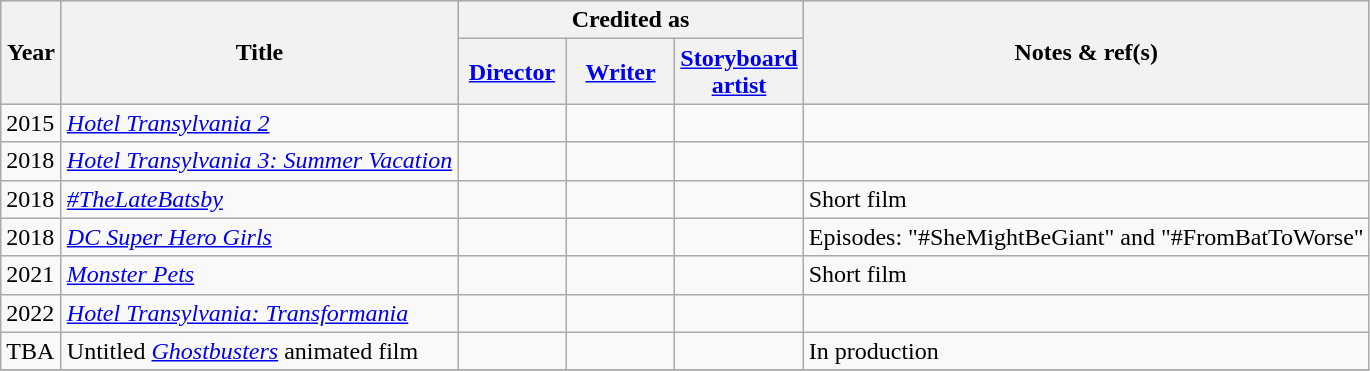<table class="wikitable">
<tr style="background:#ccc; text-align:center;">
<th rowspan="2" style="width:33px;">Year</th>
<th rowspan="2">Title</th>
<th colspan="3">Credited as</th>
<th rowspan="2">Notes & ref(s)</th>
</tr>
<tr>
<th width="65"><a href='#'>Director</a></th>
<th width="65"><a href='#'>Writer</a></th>
<th width="65"><a href='#'>Storyboard artist</a></th>
</tr>
<tr>
<td>2015</td>
<td><em><a href='#'>Hotel Transylvania 2</a></em></td>
<td></td>
<td></td>
<td></td>
<td></td>
</tr>
<tr>
<td>2018</td>
<td><em><a href='#'>Hotel Transylvania 3: Summer Vacation</a></em></td>
<td></td>
<td></td>
<td></td>
<td></td>
</tr>
<tr>
<td>2018</td>
<td><em><a href='#'>#TheLateBatsby</a></em></td>
<td></td>
<td></td>
<td></td>
<td>Short film</td>
</tr>
<tr>
<td>2018</td>
<td><em><a href='#'>DC Super Hero Girls</a></em></td>
<td></td>
<td></td>
<td></td>
<td>Episodes: "#SheMightBeGiant" and "#FromBatToWorse"</td>
</tr>
<tr>
<td>2021</td>
<td><em><a href='#'>Monster Pets</a></em></td>
<td></td>
<td></td>
<td></td>
<td>Short film</td>
</tr>
<tr>
<td>2022</td>
<td><em><a href='#'>Hotel Transylvania: Transformania</a></em></td>
<td></td>
<td></td>
<td></td>
<td></td>
</tr>
<tr>
<td>TBA</td>
<td>Untitled <em><a href='#'>Ghostbusters</a></em> animated film</td>
<td></td>
<td></td>
<td></td>
<td>In production</td>
</tr>
<tr>
</tr>
</table>
